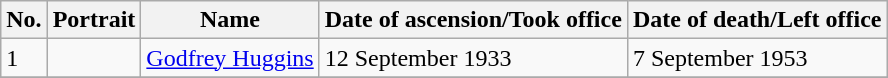<table class="wikitable">
<tr>
<th>No.</th>
<th>Portrait</th>
<th>Name</th>
<th>Date of ascension/Took office</th>
<th>Date of death/Left office</th>
</tr>
<tr>
<td>1</td>
<td></td>
<td><a href='#'>Godfrey Huggins</a></td>
<td>12 September 1933</td>
<td>7 September 1953</td>
</tr>
<tr>
</tr>
</table>
